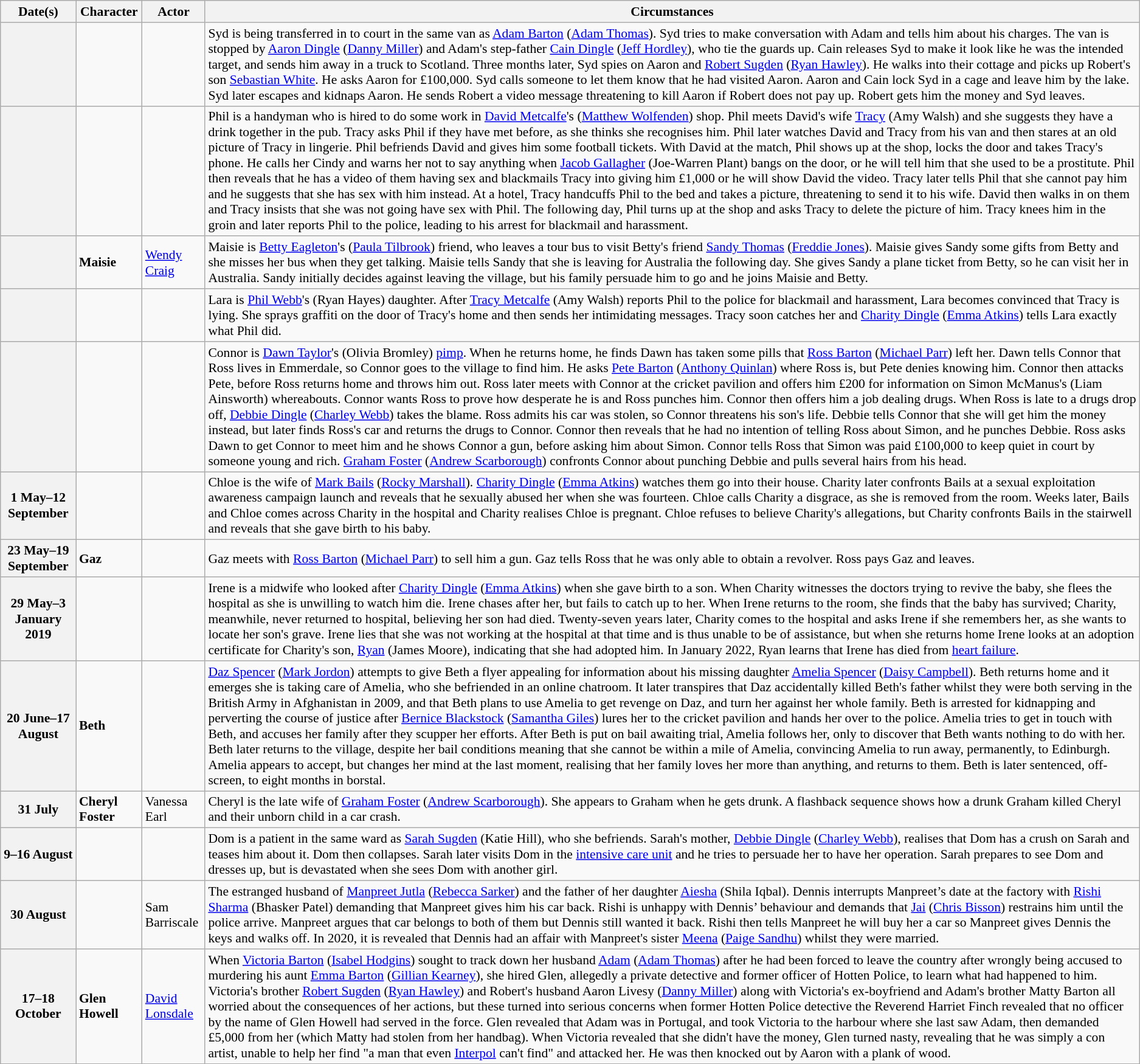<table class="wikitable plainrowheaders" style="font-size:90%">
<tr>
<th scope="col">Date(s)</th>
<th scope="col">Character</th>
<th scope="col">Actor</th>
<th scope="col">Circumstances</th>
</tr>
<tr>
<th scope="row"></th>
<td></td>
<td></td>
<td>Syd is being transferred in to court in the same van as <a href='#'>Adam Barton</a> (<a href='#'>Adam Thomas</a>). Syd tries to make conversation with Adam and tells him about his charges. The van is stopped by <a href='#'>Aaron Dingle</a> (<a href='#'>Danny Miller</a>) and Adam's step-father <a href='#'>Cain Dingle</a> (<a href='#'>Jeff Hordley</a>), who tie the guards up. Cain releases Syd to make it look like he was the intended target, and sends him away in a truck to Scotland. Three months later, Syd spies on Aaron and <a href='#'>Robert Sugden</a> (<a href='#'>Ryan Hawley</a>). He walks into their cottage and picks up Robert's son <a href='#'>Sebastian White</a>. He asks Aaron for £100,000. Syd calls someone to let them know that he had visited Aaron. Aaron and Cain lock Syd in a cage and leave him by the lake. Syd later escapes and kidnaps Aaron. He sends Robert a video message threatening to kill Aaron if Robert does not pay up. Robert gets him the money and Syd leaves.</td>
</tr>
<tr>
<th scope="row"></th>
<td></td>
<td></td>
<td>Phil is a handyman who is hired to do some work in <a href='#'>David Metcalfe</a>'s (<a href='#'>Matthew Wolfenden</a>) shop. Phil meets David's wife <a href='#'>Tracy</a> (Amy Walsh) and she suggests they have a drink together in the pub. Tracy asks Phil if they have met before, as she thinks she recognises him. Phil later watches David and Tracy from his van and then stares at an old picture of Tracy in lingerie. Phil befriends David and gives him some football tickets. With David at the match, Phil shows up at the shop, locks the door and takes Tracy's phone. He calls her Cindy and warns her not to say anything when <a href='#'>Jacob Gallagher</a> (Joe-Warren Plant) bangs on the door, or he will tell him that she used to be a prostitute. Phil then reveals that he has a video of them having sex and blackmails Tracy into giving him £1,000 or he will show David the video. Tracy later tells Phil that she cannot pay him and he suggests that she has sex with him instead. At a hotel, Tracy handcuffs Phil to the bed and takes a picture, threatening to send it to his wife. David then walks in on them and Tracy insists that she was not going have sex with Phil. The following day, Phil turns up at the shop and asks Tracy to delete the picture of him. Tracy knees him in the groin and later reports Phil to the police, leading to his arrest for blackmail and harassment.</td>
</tr>
<tr>
<th scope="row"></th>
<td><strong>Maisie</strong></td>
<td><a href='#'>Wendy Craig</a></td>
<td>Maisie is <a href='#'>Betty Eagleton</a>'s (<a href='#'>Paula Tilbrook</a>) friend, who leaves a tour bus to visit Betty's friend <a href='#'>Sandy Thomas</a> (<a href='#'>Freddie Jones</a>). Maisie gives Sandy some gifts from Betty and she misses her bus when they get talking. Maisie tells Sandy that she is leaving for Australia the following day. She gives Sandy a plane ticket from Betty, so he can visit her in Australia. Sandy initially decides against leaving the village, but his family persuade him to go and he joins Maisie and Betty.</td>
</tr>
<tr>
<th scope="row"></th>
<td></td>
<td></td>
<td>Lara is <a href='#'>Phil Webb</a>'s (Ryan Hayes) daughter. After <a href='#'>Tracy Metcalfe</a> (Amy Walsh) reports Phil to the police for blackmail and harassment, Lara becomes convinced that Tracy is lying. She sprays graffiti on the door of Tracy's home and then sends her intimidating messages. Tracy soon catches her and <a href='#'>Charity Dingle</a> (<a href='#'>Emma Atkins</a>) tells Lara exactly what Phil did.</td>
</tr>
<tr>
<th scope="row"></th>
<td></td>
<td></td>
<td>Connor is <a href='#'>Dawn Taylor</a>'s (Olivia Bromley) <a href='#'>pimp</a>. When he returns home, he finds Dawn has taken some pills that <a href='#'>Ross Barton</a> (<a href='#'>Michael Parr</a>) left her. Dawn tells Connor that Ross lives in Emmerdale, so Connor goes to the village to find him. He asks <a href='#'>Pete Barton</a> (<a href='#'>Anthony Quinlan</a>) where Ross is, but Pete denies knowing him. Connor then attacks Pete, before Ross returns home and throws him out. Ross later meets with Connor at the cricket pavilion and offers him £200 for information on Simon McManus's (Liam Ainsworth) whereabouts. Connor wants Ross to prove how desperate he is and Ross punches him. Connor then offers him a job dealing drugs. When Ross is late to a drugs drop off, <a href='#'>Debbie Dingle</a> (<a href='#'>Charley Webb</a>) takes the blame. Ross admits his car was stolen, so Connor threatens his son's life. Debbie tells Connor that she will get him the money instead, but later finds Ross's car and returns the drugs to Connor. Connor then reveals that he had no intention of telling Ross about Simon, and he punches Debbie. Ross asks Dawn to get Connor to meet him and he shows Connor a gun, before asking him about Simon. Connor tells Ross that Simon was paid £100,000 to keep quiet in court by someone young and rich. <a href='#'>Graham Foster</a> (<a href='#'>Andrew Scarborough</a>) confronts Connor about punching Debbie and pulls several hairs from his head.</td>
</tr>
<tr>
<th scope="row">1 May–12 September</th>
<td></td>
<td></td>
<td>Chloe is the wife of <a href='#'>Mark Bails</a> (<a href='#'>Rocky Marshall</a>). <a href='#'>Charity Dingle</a> (<a href='#'>Emma Atkins</a>) watches them go into their house. Charity later confronts Bails at a sexual exploitation awareness campaign launch and reveals that he sexually abused her when she was fourteen. Chloe calls Charity a disgrace, as she is removed from the room. Weeks later, Bails and Chloe comes across Charity in the hospital and Charity realises Chloe is pregnant. Chloe refuses to believe Charity's allegations, but Charity confronts Bails in the stairwell and reveals that she gave birth to his baby.</td>
</tr>
<tr>
<th scope="row">23 May–19 September</th>
<td><strong>Gaz</strong></td>
<td></td>
<td>Gaz meets with <a href='#'>Ross Barton</a> (<a href='#'>Michael Parr</a>) to sell him a gun. Gaz tells Ross that he was only able to obtain a revolver. Ross pays Gaz and leaves.</td>
</tr>
<tr>
<th scope="row">29 May–3 January 2019</th>
<td></td>
<td><br></td>
<td>Irene is a midwife who looked after <a href='#'>Charity Dingle</a> (<a href='#'>Emma Atkins</a>) when she gave birth to a son. When Charity witnesses the doctors trying to revive the baby, she flees the hospital as she is unwilling to watch him die. Irene chases after her, but fails to catch up to her. When Irene returns to the room, she finds that the baby has survived; Charity, meanwhile, never returned to hospital, believing her son had died. Twenty-seven years later, Charity comes to the hospital and asks Irene if she remembers her, as she wants to locate her son's grave. Irene lies that she was not working at the hospital at that time and is thus unable to be of assistance, but when she returns home Irene looks at an adoption certificate for Charity's son, <a href='#'>Ryan</a> (James Moore), indicating that she had adopted him. In January 2022, Ryan learns that Irene has died from <a href='#'>heart failure</a>.</td>
</tr>
<tr>
<th scope="row">20 June–17 August</th>
<td><strong>Beth</strong></td>
<td></td>
<td><a href='#'>Daz Spencer</a> (<a href='#'>Mark Jordon</a>) attempts to give Beth a flyer appealing for information about his missing daughter <a href='#'>Amelia Spencer</a> (<a href='#'>Daisy Campbell</a>). Beth returns home and it emerges she is taking care of Amelia, who she befriended in an online chatroom. It later transpires that Daz accidentally killed Beth's father whilst they were both serving in the British Army in Afghanistan in 2009, and that Beth plans to use Amelia to get revenge on Daz, and turn her against her whole family. Beth is arrested for kidnapping and perverting the course of justice after <a href='#'>Bernice Blackstock</a> (<a href='#'>Samantha Giles</a>) lures her to the cricket pavilion and hands her over to the police. Amelia tries to get in touch with Beth, and accuses her family after they scupper her efforts. After Beth is put on bail awaiting trial, Amelia follows her, only to discover that Beth wants nothing to do with her. Beth later returns to the village, despite her bail conditions meaning that she cannot be within a mile of Amelia, convincing Amelia to run away, permanently, to Edinburgh. Amelia appears to accept, but changes her mind at the last moment, realising that her family loves her more than anything, and returns to them. Beth is later sentenced, off-screen, to eight months in borstal.</td>
</tr>
<tr>
<th scope="row">31 July</th>
<td><strong>Cheryl Foster</strong></td>
<td>Vanessa Earl</td>
<td>Cheryl is the late wife of <a href='#'>Graham Foster</a> (<a href='#'>Andrew Scarborough</a>). She appears to Graham when he gets drunk. A flashback sequence shows how a drunk Graham killed Cheryl and their unborn child in a car crash.</td>
</tr>
<tr>
<th scope="row">9–16 August</th>
<td></td>
<td></td>
<td>Dom is a patient in the same ward as <a href='#'>Sarah Sugden</a> (Katie Hill), who she befriends. Sarah's mother, <a href='#'>Debbie Dingle</a> (<a href='#'>Charley Webb</a>), realises that Dom has a crush on Sarah and teases him about it. Dom then collapses. Sarah later visits Dom in the <a href='#'>intensive care unit</a> and he tries to persuade her to have her operation. Sarah prepares to see Dom and dresses up, but is devastated when she sees Dom with another girl.</td>
</tr>
<tr>
<th scope="row">30 August</th>
<td></td>
<td {{nowrap>Sam Barriscale</td>
<td>The estranged husband of <a href='#'>Manpreet Jutla</a> (<a href='#'>Rebecca Sarker</a>) and the father of her daughter <a href='#'>Aiesha</a> (Shila Iqbal). Dennis interrupts Manpreet’s date at the factory with <a href='#'>Rishi Sharma</a> (Bhasker Patel) demanding that Manpreet gives him his car back. Rishi is unhappy with Dennis’ behaviour and demands that <a href='#'>Jai</a> (<a href='#'>Chris Bisson</a>) restrains him until the police arrive. Manpreet argues that car belongs to both of them but Dennis still wanted it back. Rishi then tells Manpreet he will buy her a car so Manpreet gives Dennis the keys and walks off. In 2020, it is revealed that Dennis had an affair with Manpreet's sister <a href='#'>Meena</a> (<a href='#'>Paige Sandhu</a>) whilst they were married.</td>
</tr>
<tr>
<th scope="row">17–18 October</th>
<td><strong>Glen Howell</strong></td>
<td><a href='#'>David Lonsdale</a></td>
<td>When <a href='#'>Victoria Barton</a> (<a href='#'>Isabel Hodgins</a>) sought to track down her husband <a href='#'>Adam</a> (<a href='#'>Adam Thomas</a>) after he had been forced to leave the country after wrongly being accused to murdering his aunt <a href='#'>Emma Barton</a> (<a href='#'>Gillian Kearney</a>), she hired Glen, allegedly a private detective and former officer of Hotten Police, to learn what had happened to him. Victoria's brother <a href='#'>Robert Sugden</a> (<a href='#'>Ryan Hawley</a>) and Robert's husband Aaron Livesy (<a href='#'>Danny Miller</a>) along with Victoria's ex-boyfriend and Adam's brother Matty Barton all worried about the consequences of her actions, but these turned into serious concerns when former Hotten Police detective the Reverend Harriet Finch revealed that no officer by the name of Glen Howell had served in the force. Glen revealed that Adam was in Portugal, and took Victoria to the harbour where she last saw Adam, then demanded £5,000 from her (which Matty had stolen from her handbag). When Victoria revealed that she didn't have the money, Glen turned nasty, revealing that he was simply a con artist, unable to help her find "a man that even <a href='#'>Interpol</a> can't find" and attacked her. He was then knocked out by Aaron with a plank of wood.</td>
</tr>
</table>
